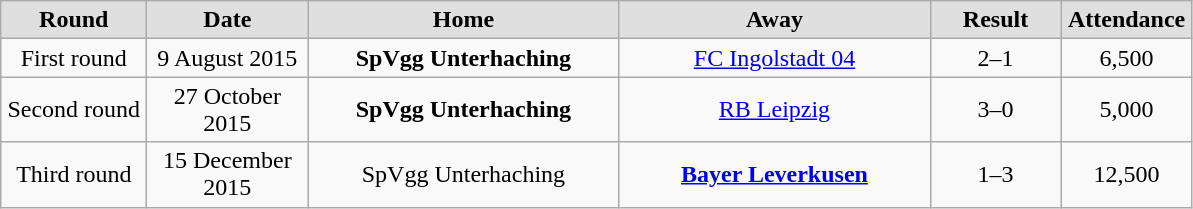<table class="wikitable">
<tr style="text-align:center; background:#dfdfdf;">
<td style="width:90px;"><strong>Round</strong></td>
<td style="width:100px;"><strong>Date</strong></td>
<td style="width:200px;"><strong>Home</strong></td>
<td style="width:200px;"><strong>Away</strong></td>
<td style="width:80px;"><strong>Result</strong></td>
<td style="width:80px;"><strong>Attendance</strong></td>
</tr>
<tr style="text-align:center;">
<td>First round</td>
<td>9 August 2015</td>
<td><strong>SpVgg Unterhaching </strong></td>
<td><a href='#'>FC Ingolstadt 04</a></td>
<td>2–1</td>
<td>6,500</td>
</tr>
<tr style="text-align:center;">
<td>Second round</td>
<td>27 October 2015</td>
<td><strong>SpVgg Unterhaching</strong></td>
<td><a href='#'>RB Leipzig</a></td>
<td>3–0</td>
<td>5,000</td>
</tr>
<tr style="text-align:center;">
<td>Third round</td>
<td>15 December 2015</td>
<td>SpVgg Unterhaching</td>
<td><strong><a href='#'>Bayer Leverkusen</a></strong></td>
<td>1–3</td>
<td>12,500</td>
</tr>
</table>
